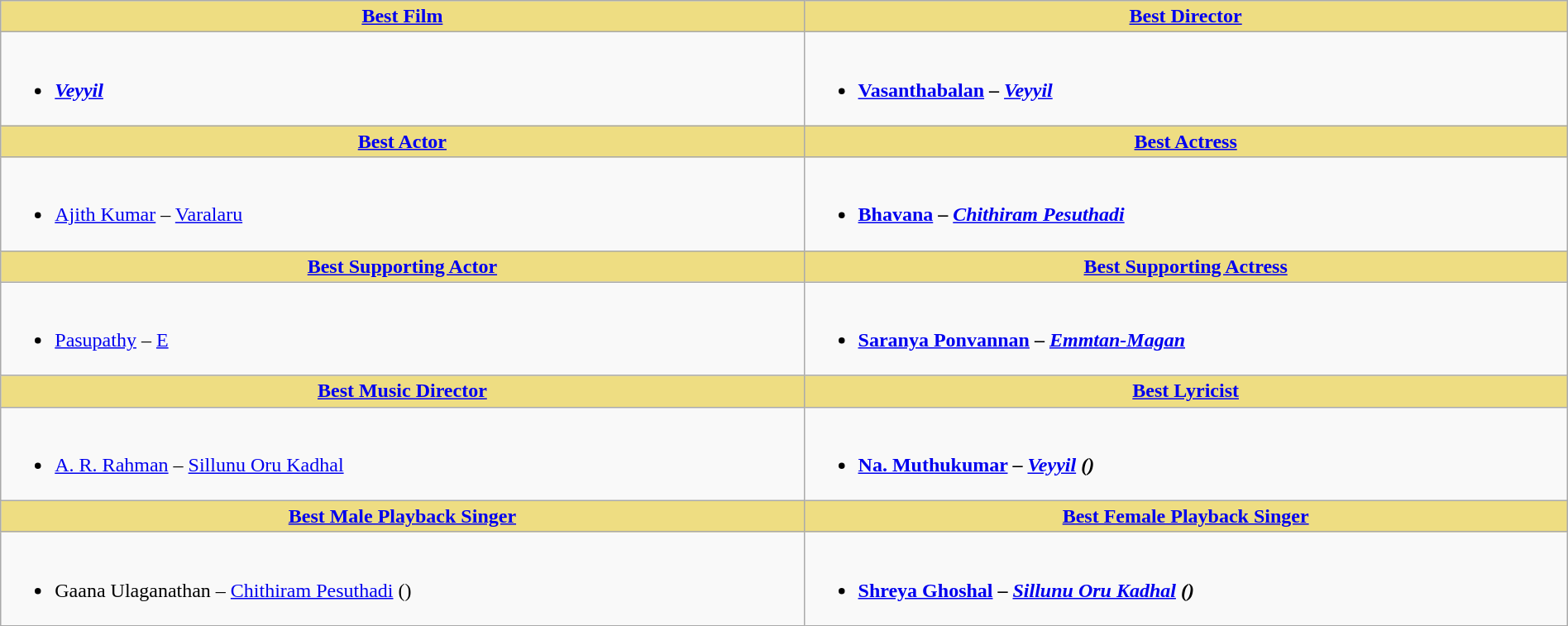<table class="wikitable" width =100% |>
<tr>
<th ! style="background:#eedd82; text-align:center;"><a href='#'>Best Film</a></th>
<th ! style="background:#eedd82; text-align:center;"><a href='#'>Best Director</a></th>
</tr>
<tr>
<td valign="top"><br><ul><li><strong><em><a href='#'>Veyyil</a></em></strong></li></ul></td>
<td><br><ul><li><strong><a href='#'>Vasanthabalan</a> – <em><a href='#'>Veyyil</a><strong><em></li></ul></td>
</tr>
<tr>
<th ! style="background:#eedd82; text-align:center;"><a href='#'>Best Actor</a></th>
<th ! style="background:#eedd82; text-align:center;"><a href='#'>Best Actress</a></th>
</tr>
<tr>
<td><br><ul><li></strong><a href='#'>Ajith Kumar</a> – </em><a href='#'>Varalaru</a></em></strong></li></ul></td>
<td><br><ul><li><strong><a href='#'>Bhavana</a> – <em><a href='#'>Chithiram Pesuthadi</a><strong><em></li></ul></td>
</tr>
<tr>
<th ! style="background:#eedd82; text-align:center;"><a href='#'>Best Supporting Actor</a></th>
<th ! style="background:#eedd82; text-align:center;"><a href='#'>Best Supporting Actress</a></th>
</tr>
<tr>
<td><br><ul><li></strong><a href='#'>Pasupathy</a> – </em><a href='#'>E</a></em></strong></li></ul></td>
<td><br><ul><li><strong><a href='#'>Saranya Ponvannan</a> – <em><a href='#'>Emmtan-Magan</a><strong><em></li></ul></td>
</tr>
<tr>
<th ! style="background:#eedd82; text-align:center;"><a href='#'>Best Music Director</a></th>
<th ! style="background:#eedd82; text-align:center;"><a href='#'>Best Lyricist</a></th>
</tr>
<tr>
<td><br><ul><li></strong><a href='#'>A. R. Rahman</a> – </em><a href='#'>Sillunu Oru Kadhal</a></em></strong></li></ul></td>
<td><br><ul><li><strong><a href='#'>Na. Muthukumar</a> – <em><a href='#'>Veyyil</a><strong><em> ()</li></ul></td>
</tr>
<tr>
<th ! style="background:#eedd82; text-align:center;"><a href='#'>Best Male Playback Singer</a></th>
<th ! style="background:#eedd82; text-align:center;"><a href='#'>Best Female Playback Singer</a></th>
</tr>
<tr>
<td><br><ul><li></strong>Gaana Ulaganathan – </em><a href='#'>Chithiram Pesuthadi</a></em></strong> ()</li></ul></td>
<td><br><ul><li><strong><a href='#'>Shreya Ghoshal</a> – <em><a href='#'>Sillunu Oru Kadhal</a><strong><em> ()</li></ul></td>
</tr>
</table>
